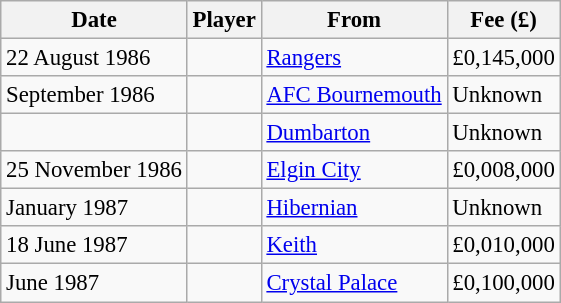<table class="wikitable sortable" style="font-size:95%">
<tr>
<th>Date</th>
<th>Player</th>
<th>From</th>
<th>Fee (£)</th>
</tr>
<tr>
<td>22 August 1986</td>
<td> </td>
<td><a href='#'>Rangers</a></td>
<td>£0,145,000</td>
</tr>
<tr>
<td> September 1986</td>
<td> </td>
<td><a href='#'>AFC Bournemouth</a></td>
<td>Unknown</td>
</tr>
<tr>
<td></td>
<td> </td>
<td><a href='#'>Dumbarton</a></td>
<td>Unknown</td>
</tr>
<tr>
<td>25 November 1986</td>
<td> </td>
<td><a href='#'>Elgin City</a></td>
<td>£0,008,000</td>
</tr>
<tr>
<td> January 1987</td>
<td> </td>
<td><a href='#'>Hibernian</a></td>
<td>Unknown</td>
</tr>
<tr>
<td>18 June 1987</td>
<td> </td>
<td><a href='#'>Keith</a></td>
<td>£0,010,000</td>
</tr>
<tr>
<td> June 1987</td>
<td> </td>
<td><a href='#'>Crystal Palace</a></td>
<td>£0,100,000</td>
</tr>
</table>
